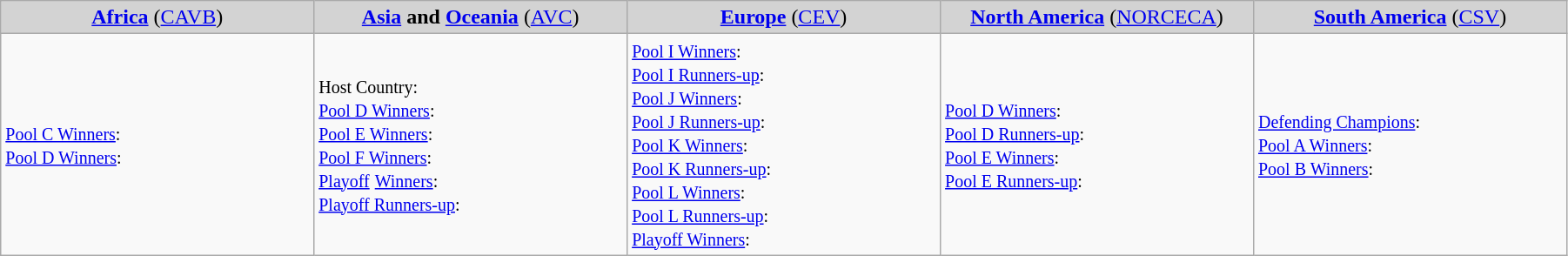<table class="wikitable" style="width:95%;">
<tr style="background:Lightgrey;">
<td style="width:20%; text-align:center;"><strong><a href='#'>Africa</a></strong> (<a href='#'>CAVB</a>)</td>
<td style="width:20%; text-align:center;"><strong><a href='#'>Asia</a> and <a href='#'>Oceania</a></strong> (<a href='#'>AVC</a>)</td>
<td style="width:20%; text-align:center;"><strong><a href='#'>Europe</a></strong> (<a href='#'>CEV</a>)</td>
<td style="width:20%; text-align:center;"><strong><a href='#'>North America</a></strong> (<a href='#'>NORCECA</a>)</td>
<td style="width:20%; text-align:center;"><strong><a href='#'>South America</a></strong> (<a href='#'>CSV</a>)</td>
</tr>
<tr>
<td><small><a href='#'>Pool C Winners</a>: <br><a href='#'>Pool D Winners</a>: </small></td>
<td><small>Host Country: <br><a href='#'>Pool D Winners</a>: <br><a href='#'>Pool E Winners</a>: <br><a href='#'>Pool F Winners</a>: <br><a href='#'>Playoff</a></small> <small><a href='#'>Winners</a>: <br><a href='#'>Playoff Runners-up</a>: </small></td>
<td><small><a href='#'>Pool I Winners</a>: <br><a href='#'>Pool I Runners-up</a>: <br><a href='#'>Pool J Winners</a>: <br><a href='#'>Pool J Runners-up</a>: <br><a href='#'>Pool K Winners</a>: <br><a href='#'>Pool K Runners-up</a>: <br><a href='#'>Pool L Winners</a>: <br><a href='#'>Pool L Runners-up</a>: <br><a href='#'>Playoff Winners</a>: </small></td>
<td><small><a href='#'>Pool D Winners</a>: <br><a href='#'>Pool D Runners-up</a>: <br><a href='#'>Pool E Winners</a>: <br><a href='#'>Pool E Runners-up</a>: </small></td>
<td><small><a href='#'>Defending Champions</a>: <br><a href='#'>Pool A Winners</a>: <br><a href='#'>Pool B Winners</a>: </small></td>
</tr>
</table>
